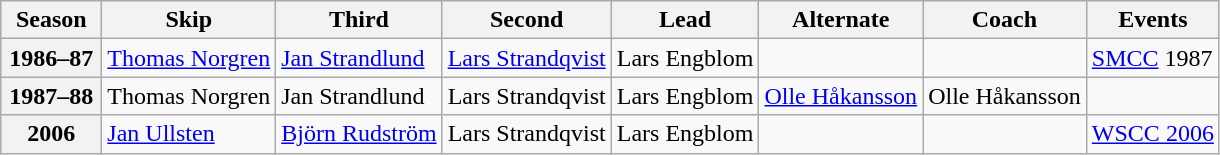<table class="wikitable">
<tr>
<th scope="col" width=60>Season</th>
<th scope="col">Skip</th>
<th scope="col">Third</th>
<th scope="col">Second</th>
<th scope="col">Lead</th>
<th scope="col">Alternate</th>
<th scope="col">Coach</th>
<th scope="col">Events</th>
</tr>
<tr>
<th scope="row">1986–87</th>
<td><a href='#'>Thomas Norgren</a></td>
<td><a href='#'>Jan Strandlund</a></td>
<td><a href='#'>Lars Strandqvist</a></td>
<td>Lars Engblom</td>
<td></td>
<td></td>
<td><a href='#'>SMCC</a> 1987 </td>
</tr>
<tr>
<th scope="row">1987–88</th>
<td>Thomas Norgren</td>
<td>Jan Strandlund</td>
<td>Lars Strandqvist</td>
<td>Lars Engblom</td>
<td><a href='#'>Olle Håkansson</a></td>
<td>Olle Håkansson</td>
<td> </td>
</tr>
<tr>
<th scope="row">2006</th>
<td><a href='#'>Jan Ullsten</a></td>
<td><a href='#'>Björn Rudström</a></td>
<td>Lars Strandqvist</td>
<td>Lars Engblom</td>
<td></td>
<td></td>
<td><a href='#'>WSCC 2006</a> </td>
</tr>
</table>
